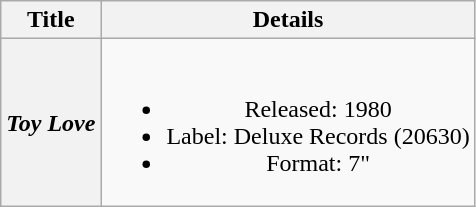<table class="wikitable plainrowheaders" style="text-align:center;" border="1">
<tr>
<th>Title</th>
<th>Details</th>
</tr>
<tr>
<th scope="row"><em>Toy Love</em></th>
<td><br><ul><li>Released: 1980</li><li>Label: Deluxe Records (20630)</li><li>Format: 7"</li></ul></td>
</tr>
</table>
